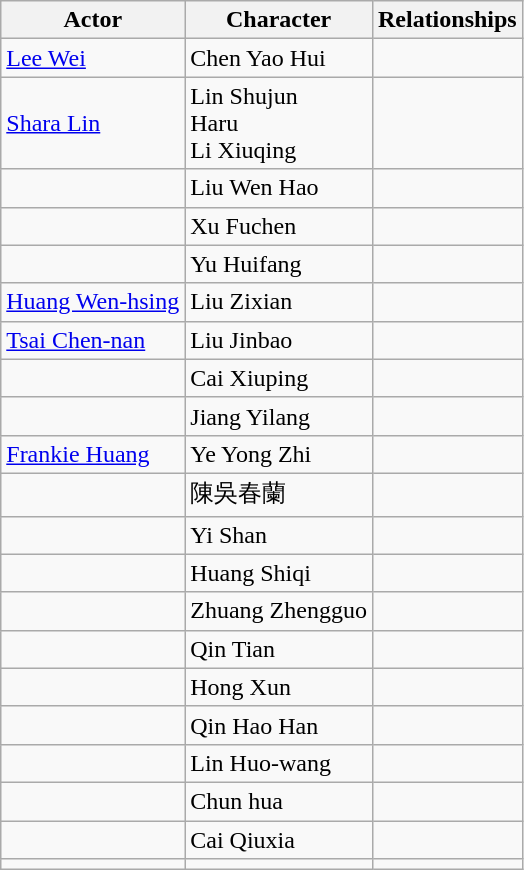<table class="wikitable">
<tr>
<th>Actor</th>
<th>Character</th>
<th>Relationships</th>
</tr>
<tr>
<td><a href='#'>Lee Wei</a></td>
<td>Chen Yao Hui</td>
<td></td>
</tr>
<tr>
<td><a href='#'>Shara Lin</a></td>
<td>Lin Shujun <br> Haru <br> Li Xiuqing</td>
<td></td>
</tr>
<tr>
<td></td>
<td>Liu Wen Hao</td>
<td></td>
</tr>
<tr>
<td></td>
<td>Xu Fuchen</td>
<td></td>
</tr>
<tr>
<td></td>
<td>Yu Huifang</td>
<td></td>
</tr>
<tr>
<td><a href='#'>Huang Wen-hsing</a></td>
<td>Liu Zixian</td>
<td></td>
</tr>
<tr>
<td><a href='#'>Tsai Chen-nan</a></td>
<td>Liu Jinbao</td>
<td></td>
</tr>
<tr>
<td></td>
<td>Cai Xiuping</td>
<td></td>
</tr>
<tr>
<td></td>
<td>Jiang Yilang</td>
<td></td>
</tr>
<tr>
<td><a href='#'>Frankie Huang</a></td>
<td>Ye Yong Zhi</td>
<td></td>
</tr>
<tr>
<td></td>
<td>陳吳春蘭</td>
<td></td>
</tr>
<tr>
<td></td>
<td>Yi Shan</td>
<td></td>
</tr>
<tr>
<td></td>
<td>Huang Shiqi</td>
<td></td>
</tr>
<tr>
<td></td>
<td>Zhuang Zhengguo</td>
<td></td>
</tr>
<tr>
<td></td>
<td>Qin Tian</td>
<td></td>
</tr>
<tr>
<td></td>
<td>Hong Xun</td>
<td></td>
</tr>
<tr>
<td></td>
<td>Qin Hao Han</td>
<td></td>
</tr>
<tr>
<td></td>
<td>Lin Huo-wang</td>
<td></td>
</tr>
<tr>
<td></td>
<td>Chun hua</td>
<td></td>
</tr>
<tr>
<td></td>
<td>Cai Qiuxia</td>
<td></td>
</tr>
<tr>
<td></td>
<td></td>
<td></td>
</tr>
</table>
